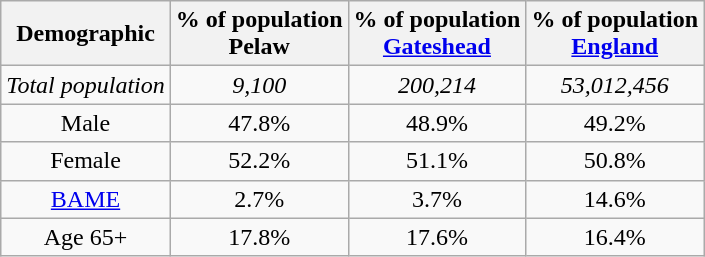<table class="wikitable sortable" style="text-align: center">
<tr>
<th>Demographic</th>
<th><strong>% of population</strong><br><strong>Pelaw</strong></th>
<th>% of population<br><a href='#'>Gateshead</a></th>
<th><strong>% of population</strong><br><strong><a href='#'>England</a></strong></th>
</tr>
<tr>
<td><em>Total population</em></td>
<td><em>9,100</em></td>
<td><em>200,214</em></td>
<td><em>53,012,456</em></td>
</tr>
<tr>
<td>Male</td>
<td>47.8%</td>
<td>48.9%</td>
<td>49.2%</td>
</tr>
<tr>
<td>Female</td>
<td>52.2%</td>
<td>51.1%</td>
<td>50.8%</td>
</tr>
<tr>
<td><a href='#'>BAME</a></td>
<td>2.7%</td>
<td>3.7%</td>
<td>14.6%</td>
</tr>
<tr>
<td>Age 65+</td>
<td>17.8%</td>
<td>17.6%</td>
<td>16.4%</td>
</tr>
</table>
